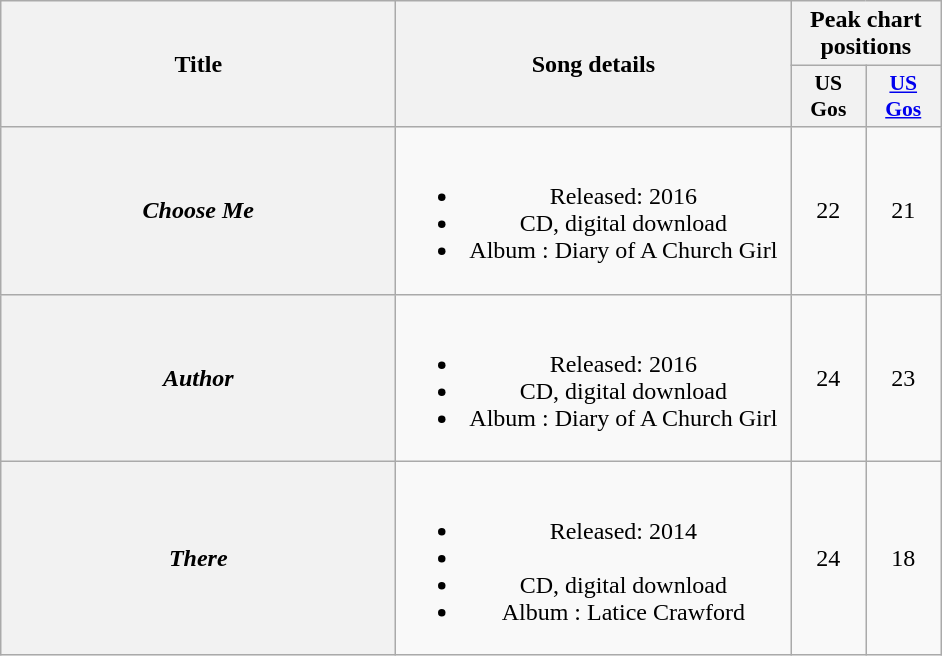<table class="wikitable plainrowheaders" style="text-align:center;">
<tr>
<th scope="col" rowspan="2" style="width:16em;">Title</th>
<th scope="col" rowspan="2" style="width:16em;">Song details</th>
<th scope="col" colspan="2">Peak chart positions</th>
</tr>
<tr>
<th style="width:3em; font-size:90%">US<br>Gos</th>
<th style="width:3em; font-size:90%"><a href='#'>US<br>Gos</a></th>
</tr>
<tr>
<th scope="row"><em>Choose Me</em></th>
<td><br><ul><li>Released: 2016</li><li>CD, digital download</li><li>Album : Diary of A Church Girl</li></ul></td>
<td>22</td>
<td>21</td>
</tr>
<tr>
<th scope="row"><em>Author</em></th>
<td><br><ul><li>Released: 2016</li><li>CD, digital download</li><li>Album : Diary of A Church Girl</li></ul></td>
<td>24</td>
<td>23</td>
</tr>
<tr>
<th scope="row"><em>There</em></th>
<td><br><ul><li>Released: 2014</li><li></li><li>CD, digital download</li><li>Album : Latice Crawford</li></ul></td>
<td>24</td>
<td>18</td>
</tr>
</table>
